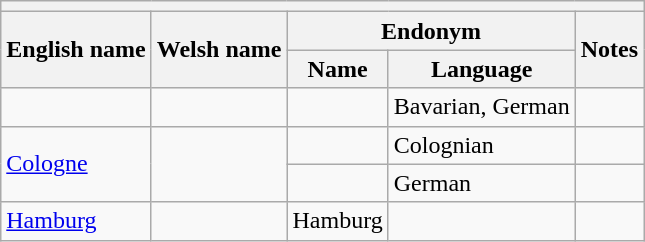<table class="wikitable sortable">
<tr>
<th colspan="5"> </th>
</tr>
<tr>
<th rowspan="2">English name</th>
<th rowspan="2">Welsh name</th>
<th colspan="2">Endonym</th>
<th rowspan="2">Notes</th>
</tr>
<tr>
<th>Name</th>
<th>Language</th>
</tr>
<tr>
<td></td>
<td></td>
<td></td>
<td>Bavarian, German</td>
<td></td>
</tr>
<tr>
<td rowspan="2"><a href='#'>Cologne</a></td>
<td rowspan="2"></td>
<td></td>
<td>Colognian</td>
<td></td>
</tr>
<tr>
<td></td>
<td>German</td>
<td></td>
</tr>
<tr>
<td><a href='#'>Hamburg</a></td>
<td></td>
<td>Hamburg</td>
<td></td>
<td></td>
</tr>
</table>
